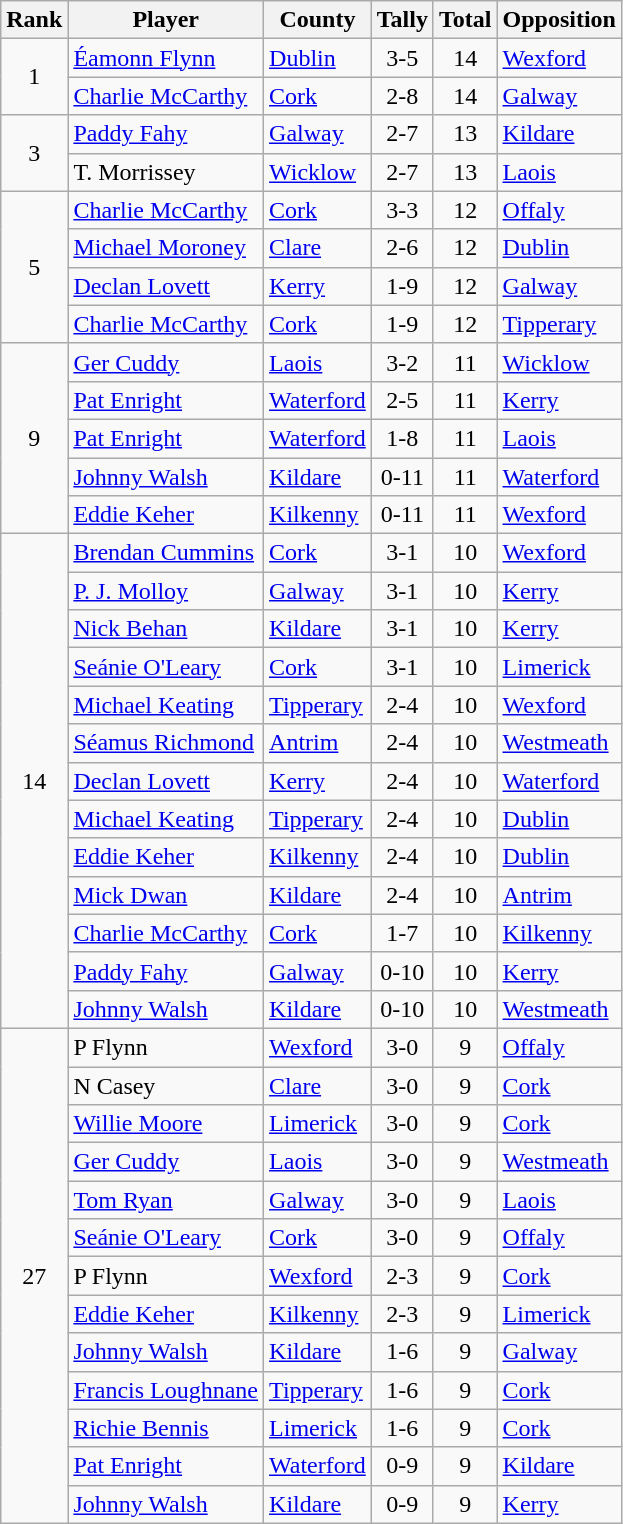<table class="wikitable">
<tr>
<th>Rank</th>
<th>Player</th>
<th>County</th>
<th>Tally</th>
<th>Total</th>
<th>Opposition</th>
</tr>
<tr>
<td rowspan=2 align=center>1</td>
<td><a href='#'>Éamonn Flynn</a></td>
<td><a href='#'>Dublin</a></td>
<td align=center>3-5</td>
<td align=center>14</td>
<td><a href='#'>Wexford</a></td>
</tr>
<tr>
<td><a href='#'>Charlie McCarthy</a></td>
<td><a href='#'>Cork</a></td>
<td align=center>2-8</td>
<td align=center>14</td>
<td><a href='#'>Galway</a></td>
</tr>
<tr>
<td rowspan=2 align=center>3</td>
<td><a href='#'>Paddy Fahy</a></td>
<td><a href='#'>Galway</a></td>
<td align=center>2-7</td>
<td align=center>13</td>
<td><a href='#'>Kildare</a></td>
</tr>
<tr>
<td>T. Morrissey</td>
<td><a href='#'>Wicklow</a></td>
<td align=center>2-7</td>
<td align=center>13</td>
<td><a href='#'>Laois</a></td>
</tr>
<tr>
<td rowspan=4 align=center>5</td>
<td><a href='#'>Charlie McCarthy</a></td>
<td><a href='#'>Cork</a></td>
<td align=center>3-3</td>
<td align=center>12</td>
<td><a href='#'>Offaly</a></td>
</tr>
<tr>
<td><a href='#'>Michael Moroney</a></td>
<td><a href='#'>Clare</a></td>
<td align=center>2-6</td>
<td align=center>12</td>
<td><a href='#'>Dublin</a></td>
</tr>
<tr>
<td><a href='#'>Declan Lovett</a></td>
<td><a href='#'>Kerry</a></td>
<td align=center>1-9</td>
<td align=center>12</td>
<td><a href='#'>Galway</a></td>
</tr>
<tr>
<td><a href='#'>Charlie McCarthy</a></td>
<td><a href='#'>Cork</a></td>
<td align=center>1-9</td>
<td align=center>12</td>
<td><a href='#'>Tipperary</a></td>
</tr>
<tr>
<td rowspan=5 align=center>9</td>
<td><a href='#'>Ger Cuddy</a></td>
<td><a href='#'>Laois</a></td>
<td align=center>3-2</td>
<td align=center>11</td>
<td><a href='#'>Wicklow</a></td>
</tr>
<tr>
<td><a href='#'>Pat Enright</a></td>
<td><a href='#'>Waterford</a></td>
<td align=center>2-5</td>
<td align=center>11</td>
<td><a href='#'>Kerry</a></td>
</tr>
<tr>
<td><a href='#'>Pat Enright</a></td>
<td><a href='#'>Waterford</a></td>
<td align=center>1-8</td>
<td align=center>11</td>
<td><a href='#'>Laois</a></td>
</tr>
<tr>
<td><a href='#'>Johnny Walsh</a></td>
<td><a href='#'>Kildare</a></td>
<td align=center>0-11</td>
<td align=center>11</td>
<td><a href='#'>Waterford</a></td>
</tr>
<tr>
<td><a href='#'>Eddie Keher</a></td>
<td><a href='#'>Kilkenny</a></td>
<td align=center>0-11</td>
<td align=center>11</td>
<td><a href='#'>Wexford</a></td>
</tr>
<tr>
<td rowspan=13 align=center>14</td>
<td><a href='#'>Brendan Cummins</a></td>
<td><a href='#'>Cork</a></td>
<td align=center>3-1</td>
<td align=center>10</td>
<td><a href='#'>Wexford</a></td>
</tr>
<tr>
<td><a href='#'>P. J. Molloy</a></td>
<td><a href='#'>Galway</a></td>
<td align=center>3-1</td>
<td align=center>10</td>
<td><a href='#'>Kerry</a></td>
</tr>
<tr>
<td><a href='#'>Nick Behan</a></td>
<td><a href='#'>Kildare</a></td>
<td align=center>3-1</td>
<td align=center>10</td>
<td><a href='#'>Kerry</a></td>
</tr>
<tr>
<td><a href='#'>Seánie O'Leary</a></td>
<td><a href='#'>Cork</a></td>
<td align=center>3-1</td>
<td align=center>10</td>
<td><a href='#'>Limerick</a></td>
</tr>
<tr>
<td><a href='#'>Michael Keating</a></td>
<td><a href='#'>Tipperary</a></td>
<td align=center>2-4</td>
<td align=center>10</td>
<td><a href='#'>Wexford</a></td>
</tr>
<tr>
<td><a href='#'>Séamus Richmond</a></td>
<td><a href='#'>Antrim</a></td>
<td align=center>2-4</td>
<td align=center>10</td>
<td><a href='#'>Westmeath</a></td>
</tr>
<tr>
<td><a href='#'>Declan Lovett</a></td>
<td><a href='#'>Kerry</a></td>
<td align=center>2-4</td>
<td align=center>10</td>
<td><a href='#'>Waterford</a></td>
</tr>
<tr>
<td><a href='#'>Michael Keating</a></td>
<td><a href='#'>Tipperary</a></td>
<td align=center>2-4</td>
<td align=center>10</td>
<td><a href='#'>Dublin</a></td>
</tr>
<tr>
<td><a href='#'>Eddie Keher</a></td>
<td><a href='#'>Kilkenny</a></td>
<td align=center>2-4</td>
<td align=center>10</td>
<td><a href='#'>Dublin</a></td>
</tr>
<tr>
<td><a href='#'>Mick Dwan</a></td>
<td><a href='#'>Kildare</a></td>
<td align=center>2-4</td>
<td align=center>10</td>
<td><a href='#'>Antrim</a></td>
</tr>
<tr>
<td><a href='#'>Charlie McCarthy</a></td>
<td><a href='#'>Cork</a></td>
<td align=center>1-7</td>
<td align=center>10</td>
<td><a href='#'>Kilkenny</a></td>
</tr>
<tr>
<td><a href='#'>Paddy Fahy</a></td>
<td><a href='#'>Galway</a></td>
<td align=center>0-10</td>
<td align=center>10</td>
<td><a href='#'>Kerry</a></td>
</tr>
<tr>
<td><a href='#'>Johnny Walsh</a></td>
<td><a href='#'>Kildare</a></td>
<td align=center>0-10</td>
<td align=center>10</td>
<td><a href='#'>Westmeath</a></td>
</tr>
<tr>
<td rowspan=13 align=center>27</td>
<td>P Flynn</td>
<td><a href='#'>Wexford</a></td>
<td align=center>3-0</td>
<td align=center>9</td>
<td><a href='#'>Offaly</a></td>
</tr>
<tr>
<td>N Casey</td>
<td><a href='#'>Clare</a></td>
<td align=center>3-0</td>
<td align=center>9</td>
<td><a href='#'>Cork</a></td>
</tr>
<tr>
<td><a href='#'>Willie Moore</a></td>
<td><a href='#'>Limerick</a></td>
<td align=center>3-0</td>
<td align=center>9</td>
<td><a href='#'>Cork</a></td>
</tr>
<tr>
<td><a href='#'>Ger Cuddy</a></td>
<td><a href='#'>Laois</a></td>
<td align=center>3-0</td>
<td align=center>9</td>
<td><a href='#'>Westmeath</a></td>
</tr>
<tr>
<td><a href='#'>Tom Ryan</a></td>
<td><a href='#'>Galway</a></td>
<td align=center>3-0</td>
<td align=center>9</td>
<td><a href='#'>Laois</a></td>
</tr>
<tr>
<td><a href='#'>Seánie O'Leary</a></td>
<td><a href='#'>Cork</a></td>
<td align=center>3-0</td>
<td align=center>9</td>
<td><a href='#'>Offaly</a></td>
</tr>
<tr>
<td>P Flynn</td>
<td><a href='#'>Wexford</a></td>
<td align=center>2-3</td>
<td align=center>9</td>
<td><a href='#'>Cork</a></td>
</tr>
<tr>
<td><a href='#'>Eddie Keher</a></td>
<td><a href='#'>Kilkenny</a></td>
<td align=center>2-3</td>
<td align=center>9</td>
<td><a href='#'>Limerick</a></td>
</tr>
<tr>
<td><a href='#'>Johnny Walsh</a></td>
<td><a href='#'>Kildare</a></td>
<td align=center>1-6</td>
<td align=center>9</td>
<td><a href='#'>Galway</a></td>
</tr>
<tr>
<td><a href='#'>Francis Loughnane</a></td>
<td><a href='#'>Tipperary</a></td>
<td align=center>1-6</td>
<td align=center>9</td>
<td><a href='#'>Cork</a></td>
</tr>
<tr>
<td><a href='#'>Richie Bennis</a></td>
<td><a href='#'>Limerick</a></td>
<td align=center>1-6</td>
<td align=center>9</td>
<td><a href='#'>Cork</a></td>
</tr>
<tr>
<td><a href='#'>Pat Enright</a></td>
<td><a href='#'>Waterford</a></td>
<td align=center>0-9</td>
<td align=center>9</td>
<td><a href='#'>Kildare</a></td>
</tr>
<tr>
<td><a href='#'>Johnny Walsh</a></td>
<td><a href='#'>Kildare</a></td>
<td align=center>0-9</td>
<td align=center>9</td>
<td><a href='#'>Kerry</a></td>
</tr>
</table>
